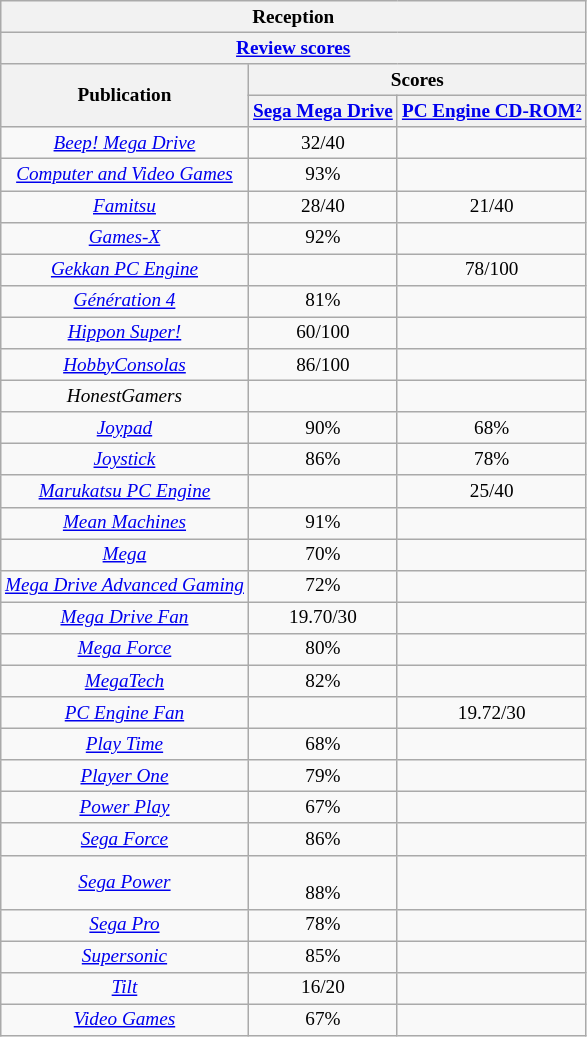<table class="wikitable collapsible" style="float:right; font-size:80%; text-align:center; margin:1em; margin-top:0; padding:0;" cellpadding="0">
<tr>
<th colspan=3 style="font-size: 100%">Reception</th>
</tr>
<tr>
<th colspan=3><a href='#'>Review scores</a></th>
</tr>
<tr>
<th rowspan=2>Publication</th>
<th colspan=2>Scores</th>
</tr>
<tr>
<th><a href='#'>Sega Mega Drive</a></th>
<th><a href='#'>PC Engine CD-ROM²</a></th>
</tr>
<tr>
<td><em><a href='#'>Beep! Mega Drive</a></em></td>
<td>32/40</td>
<td></td>
</tr>
<tr>
<td><em><a href='#'>Computer and Video Games</a></em></td>
<td>93%</td>
<td></td>
</tr>
<tr>
<td><em><a href='#'>Famitsu</a></em></td>
<td>28/40</td>
<td>21/40</td>
</tr>
<tr>
<td><em><a href='#'>Games-X</a></em></td>
<td>92%</td>
<td></td>
</tr>
<tr>
<td><em><a href='#'>Gekkan PC Engine</a></em></td>
<td></td>
<td>78/100</td>
</tr>
<tr>
<td><em><a href='#'>Génération 4</a></em></td>
<td>81%</td>
<td></td>
</tr>
<tr>
<td><em><a href='#'>Hippon Super!</a></em></td>
<td>60/100</td>
<td></td>
</tr>
<tr>
<td><em><a href='#'>HobbyConsolas</a></em></td>
<td>86/100</td>
<td></td>
</tr>
<tr>
<td><em>HonestGamers</em></td>
<td></td>
<td></td>
</tr>
<tr>
<td><em><a href='#'>Joypad</a></em></td>
<td>90%</td>
<td>68%</td>
</tr>
<tr>
<td><em><a href='#'>Joystick</a></em></td>
<td>86%</td>
<td>78%</td>
</tr>
<tr>
<td><em><a href='#'>Marukatsu PC Engine</a></em></td>
<td></td>
<td>25/40</td>
</tr>
<tr>
<td><em><a href='#'>Mean Machines</a></em></td>
<td>91%</td>
<td></td>
</tr>
<tr>
<td><em><a href='#'>Mega</a></em></td>
<td>70%</td>
<td></td>
</tr>
<tr>
<td><em><a href='#'>Mega Drive Advanced Gaming</a></em></td>
<td>72%</td>
<td></td>
</tr>
<tr>
<td><em><a href='#'>Mega Drive Fan</a></em></td>
<td>19.70/30</td>
<td></td>
</tr>
<tr>
<td><em><a href='#'>Mega Force</a></em></td>
<td>80%</td>
<td></td>
</tr>
<tr>
<td><em><a href='#'>MegaTech</a></em></td>
<td>82%</td>
<td></td>
</tr>
<tr>
<td><em><a href='#'>PC Engine Fan</a></em></td>
<td></td>
<td>19.72/30</td>
</tr>
<tr>
<td><em><a href='#'>Play Time</a></em></td>
<td>68%</td>
<td></td>
</tr>
<tr>
<td><em><a href='#'>Player One</a></em></td>
<td>79%</td>
<td></td>
</tr>
<tr>
<td><em><a href='#'>Power Play</a></em></td>
<td>67%</td>
<td></td>
</tr>
<tr>
<td><em><a href='#'>Sega Force</a></em></td>
<td>86%</td>
<td></td>
</tr>
<tr>
<td><em><a href='#'>Sega Power</a></em></td>
<td><br>88%</td>
<td></td>
</tr>
<tr>
<td><em><a href='#'>Sega Pro</a></em></td>
<td>78%</td>
<td></td>
</tr>
<tr>
<td><em><a href='#'>Supersonic</a></em></td>
<td>85%</td>
<td></td>
</tr>
<tr>
<td><em><a href='#'>Tilt</a></em></td>
<td>16/20</td>
<td></td>
</tr>
<tr>
<td><em><a href='#'>Video Games</a></em></td>
<td>67%</td>
<td></td>
</tr>
</table>
